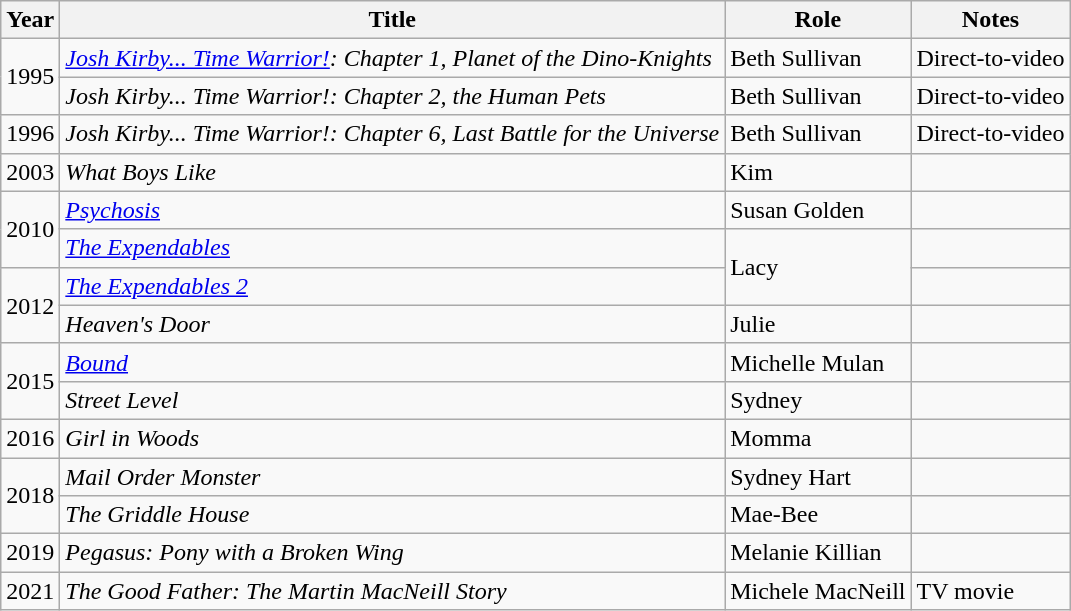<table class="wikitable sortable">
<tr>
<th scope="col">Year</th>
<th scope="col">Title</th>
<th scope="col">Role</th>
<th scope="col" class="unsortable">Notes</th>
</tr>
<tr>
<td rowspan="2">1995</td>
<td><em><a href='#'>Josh Kirby... Time Warrior!</a>: Chapter 1, Planet of the Dino-Knights</em></td>
<td>Beth Sullivan</td>
<td>Direct-to-video</td>
</tr>
<tr>
<td><em>Josh Kirby... Time Warrior!: Chapter 2, the Human Pets</em></td>
<td>Beth Sullivan</td>
<td>Direct-to-video</td>
</tr>
<tr>
<td>1996</td>
<td><em>Josh Kirby... Time Warrior!: Chapter 6, Last Battle for the Universe</em></td>
<td>Beth Sullivan</td>
<td>Direct-to-video</td>
</tr>
<tr>
<td>2003</td>
<td><em>What Boys Like</em></td>
<td>Kim</td>
<td></td>
</tr>
<tr>
<td rowspan="2">2010</td>
<td><em><a href='#'>Psychosis</a></em></td>
<td>Susan Golden</td>
<td></td>
</tr>
<tr>
<td data-sort-value="Expendables"><em><a href='#'>The Expendables</a></em></td>
<td rowspan="2">Lacy</td>
<td></td>
</tr>
<tr>
<td rowspan="2">2012</td>
<td data-sort-value="Expendables 2"><em><a href='#'>The Expendables 2</a></em></td>
<td></td>
</tr>
<tr>
<td><em>Heaven's Door</em></td>
<td>Julie</td>
<td></td>
</tr>
<tr>
<td rowspan="2">2015</td>
<td><em><a href='#'>Bound</a></em></td>
<td>Michelle Mulan</td>
<td></td>
</tr>
<tr>
<td><em>Street Level</em></td>
<td>Sydney</td>
<td></td>
</tr>
<tr>
<td>2016</td>
<td><em>Girl in Woods</em></td>
<td>Momma</td>
<td></td>
</tr>
<tr>
<td rowspan="2">2018</td>
<td><em>Mail Order Monster</em></td>
<td>Sydney Hart</td>
<td></td>
</tr>
<tr>
<td data-sort-value="Griddle House"><em>The Griddle House</em></td>
<td>Mae-Bee</td>
<td></td>
</tr>
<tr>
<td>2019</td>
<td><em>Pegasus: Pony with a Broken Wing</em></td>
<td>Melanie Killian</td>
<td></td>
</tr>
<tr>
<td>2021</td>
<td><em>The Good Father: The Martin MacNeill Story</em></td>
<td>Michele MacNeill</td>
<td>TV movie</td>
</tr>
</table>
